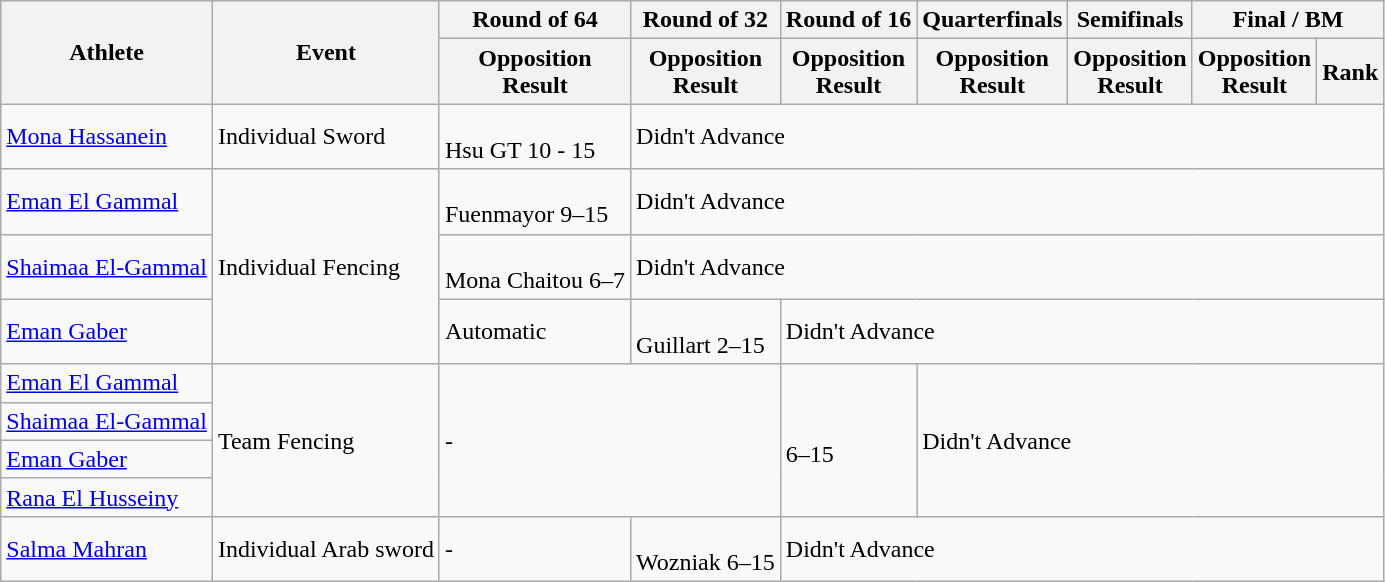<table class="wikitable">
<tr>
<th rowspan="2">Athlete</th>
<th rowspan="2">Event</th>
<th>Round of 64</th>
<th>Round of 32</th>
<th>Round of 16</th>
<th>Quarterfinals</th>
<th>Semifinals</th>
<th colspan="2">Final / <abbr>BM</abbr></th>
</tr>
<tr>
<th>Opposition<br>Result</th>
<th>Opposition<br>Result</th>
<th>Opposition<br>Result</th>
<th>Opposition<br>Result</th>
<th>Opposition<br>Result</th>
<th>Opposition<br>Result</th>
<th>Rank</th>
</tr>
<tr>
<td><a href='#'>Mona Hassanein</a></td>
<td>Individual Sword</td>
<td><br>Hsu GT 10 - 15</td>
<td colspan="6">Didn't Advance</td>
</tr>
<tr>
<td><a href='#'>Eman El Gammal</a></td>
<td rowspan="3">Individual Fencing</td>
<td><br>Fuenmayor 9–15</td>
<td colspan="6">Didn't Advance</td>
</tr>
<tr>
<td><a href='#'>Shaimaa El-Gammal</a></td>
<td><br>Mona Chaitou 6–7</td>
<td colspan="6">Didn't Advance</td>
</tr>
<tr>
<td><a href='#'>Eman Gaber</a></td>
<td>Automatic</td>
<td><br>Guillart 2–15</td>
<td colspan="5">Didn't Advance</td>
</tr>
<tr>
<td><a href='#'>Eman El Gammal</a></td>
<td rowspan="4">Team Fencing</td>
<td colspan="2" rowspan="4">-</td>
<td rowspan="4"><br>6–15</td>
<td colspan="4" rowspan="4">Didn't Advance</td>
</tr>
<tr>
<td><a href='#'>Shaimaa El-Gammal</a></td>
</tr>
<tr>
<td><a href='#'>Eman Gaber</a></td>
</tr>
<tr>
<td><a href='#'>Rana El Husseiny</a></td>
</tr>
<tr>
<td><a href='#'>Salma Mahran</a></td>
<td>Individual Arab sword</td>
<td>-</td>
<td><br>Wozniak
6–15</td>
<td colspan="5">Didn't Advance</td>
</tr>
</table>
